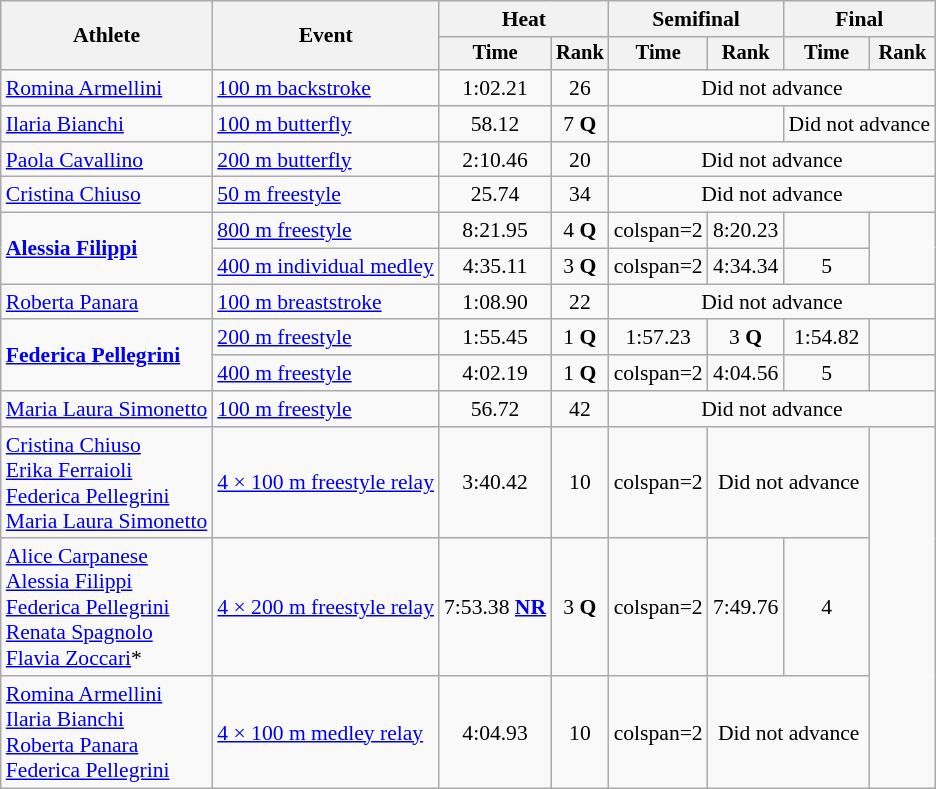<table class=wikitable style="font-size:90%">
<tr>
<th rowspan="2">Athlete</th>
<th rowspan="2">Event</th>
<th colspan="2">Heat</th>
<th colspan="2">Semifinal</th>
<th colspan="2">Final</th>
</tr>
<tr style="font-size:95%">
<th>Time</th>
<th>Rank</th>
<th>Time</th>
<th>Rank</th>
<th>Time</th>
<th>Rank</th>
</tr>
<tr align=center>
<td align=left><a href='#'>Romina Armellini</a></td>
<td align=left><a href='#'>100 m backstroke</a></td>
<td>1:02.21</td>
<td>26</td>
<td colspan=4>Did not advance</td>
</tr>
<tr align=center>
<td align=left><a href='#'>Ilaria Bianchi</a></td>
<td align=left><a href='#'>100 m butterfly</a></td>
<td>58.12</td>
<td>7 <strong>Q</strong></td>
<td colspan=2></td>
<td colspan=2>Did not advance</td>
</tr>
<tr align=center>
<td align=left><a href='#'>Paola Cavallino</a></td>
<td align=left><a href='#'>200 m butterfly</a></td>
<td>2:10.46</td>
<td>20</td>
<td colspan=4>Did not advance</td>
</tr>
<tr align=center>
<td align=left><a href='#'>Cristina Chiuso</a></td>
<td align=left><a href='#'>50 m freestyle</a></td>
<td>25.74</td>
<td>34</td>
<td colspan=4>Did not advance</td>
</tr>
<tr align=center>
<td align=left rowspan=2><strong><a href='#'>Alessia Filippi</a></strong></td>
<td align=left><a href='#'>800 m freestyle</a></td>
<td>8:21.95</td>
<td>4 <strong>Q</strong></td>
<td>colspan=2 </td>
<td>8:20.23</td>
<td></td>
</tr>
<tr align=center>
<td align=left><a href='#'>400 m individual medley</a></td>
<td>4:35.11</td>
<td>3 <strong>Q</strong></td>
<td>colspan=2 </td>
<td>4:34.34</td>
<td>5</td>
</tr>
<tr align=center>
<td align=left><a href='#'>Roberta Panara</a></td>
<td align=left><a href='#'>100 m breaststroke</a></td>
<td>1:08.90</td>
<td>22</td>
<td colspan=4>Did not advance</td>
</tr>
<tr align=center>
<td align=left rowspan=2><strong><a href='#'>Federica Pellegrini</a></strong></td>
<td align=left><a href='#'>200 m freestyle</a></td>
<td>1:55.45 </td>
<td>1 <strong>Q</strong></td>
<td>1:57.23</td>
<td>3 <strong>Q</strong></td>
<td>1:54.82 </td>
<td></td>
</tr>
<tr align=center>
<td align=left><a href='#'>400 m freestyle</a></td>
<td>4:02.19 </td>
<td>1 <strong>Q</strong></td>
<td>colspan=2 </td>
<td>4:04.56</td>
<td>5</td>
</tr>
<tr align=center>
<td align=left><a href='#'>Maria Laura Simonetto</a></td>
<td align=left><a href='#'>100 m freestyle</a></td>
<td>56.72</td>
<td>42</td>
<td colspan=4>Did not advance</td>
</tr>
<tr align=center>
<td align=left><a href='#'>Cristina Chiuso</a><br><a href='#'>Erika Ferraioli</a><br><a href='#'>Federica Pellegrini</a><br><a href='#'>Maria Laura Simonetto</a></td>
<td align=left><a href='#'>4 × 100 m freestyle relay</a></td>
<td>3:40.42</td>
<td>10</td>
<td>colspan=2 </td>
<td colspan=2>Did not advance</td>
</tr>
<tr align=center>
<td align=left><a href='#'>Alice Carpanese</a><br><a href='#'>Alessia Filippi</a><br><a href='#'>Federica Pellegrini</a><br><a href='#'>Renata Spagnolo</a><br><a href='#'>Flavia Zoccari</a>*</td>
<td align=left><a href='#'>4 × 200 m freestyle relay</a></td>
<td>7:53.38 <strong><a href='#'>NR</a></strong></td>
<td>3 <strong>Q</strong></td>
<td>colspan=2 </td>
<td>7:49.76</td>
<td>4</td>
</tr>
<tr align=center>
<td align=left><a href='#'>Romina Armellini</a><br><a href='#'>Ilaria Bianchi</a><br><a href='#'>Roberta Panara</a><br><a href='#'>Federica Pellegrini</a></td>
<td align=left><a href='#'>4 × 100 m medley relay</a></td>
<td>4:04.93</td>
<td>10</td>
<td>colspan=2 </td>
<td colspan=2>Did not advance</td>
</tr>
</table>
